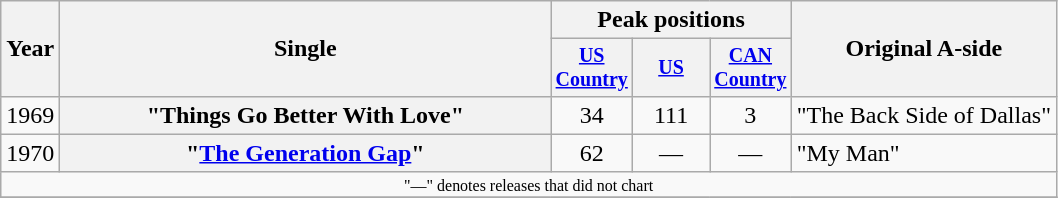<table class="wikitable plainrowheaders" style="text-align:center;">
<tr>
<th rowspan="2">Year</th>
<th rowspan="2" style="width:20em;">Single</th>
<th colspan="3">Peak positions</th>
<th rowspan="2">Original A-side</th>
</tr>
<tr style="font-size:smaller;">
<th style="width:45px;"><a href='#'>US Country</a><br></th>
<th style="width:45px;"><a href='#'>US</a><br></th>
<th style="width:45px;"><a href='#'>CAN Country</a><br></th>
</tr>
<tr>
<td>1969</td>
<th scope="row">"Things Go Better With Love"</th>
<td>34</td>
<td>111</td>
<td>3</td>
<td align="left">"The Back Side of Dallas"</td>
</tr>
<tr>
<td>1970</td>
<th scope="row">"<a href='#'>The Generation Gap</a>"</th>
<td>62</td>
<td>—</td>
<td>—</td>
<td align="left">"My Man"</td>
</tr>
<tr>
<td colspan="6" style="font-size:8pt">"—" denotes releases that did not chart</td>
</tr>
<tr>
</tr>
</table>
